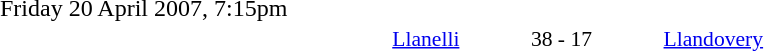<table style="width:70%;" cellspacing="1">
<tr>
<th width=35%></th>
<th width=15%></th>
<th></th>
</tr>
<tr>
<td>Friday 20 April 2007, 7:15pm</td>
</tr>
<tr style=font-size:90%>
<td align=right><a href='#'>Llanelli</a></td>
<td align=center>38 - 17</td>
<td><a href='#'>Llandovery</a></td>
</tr>
</table>
